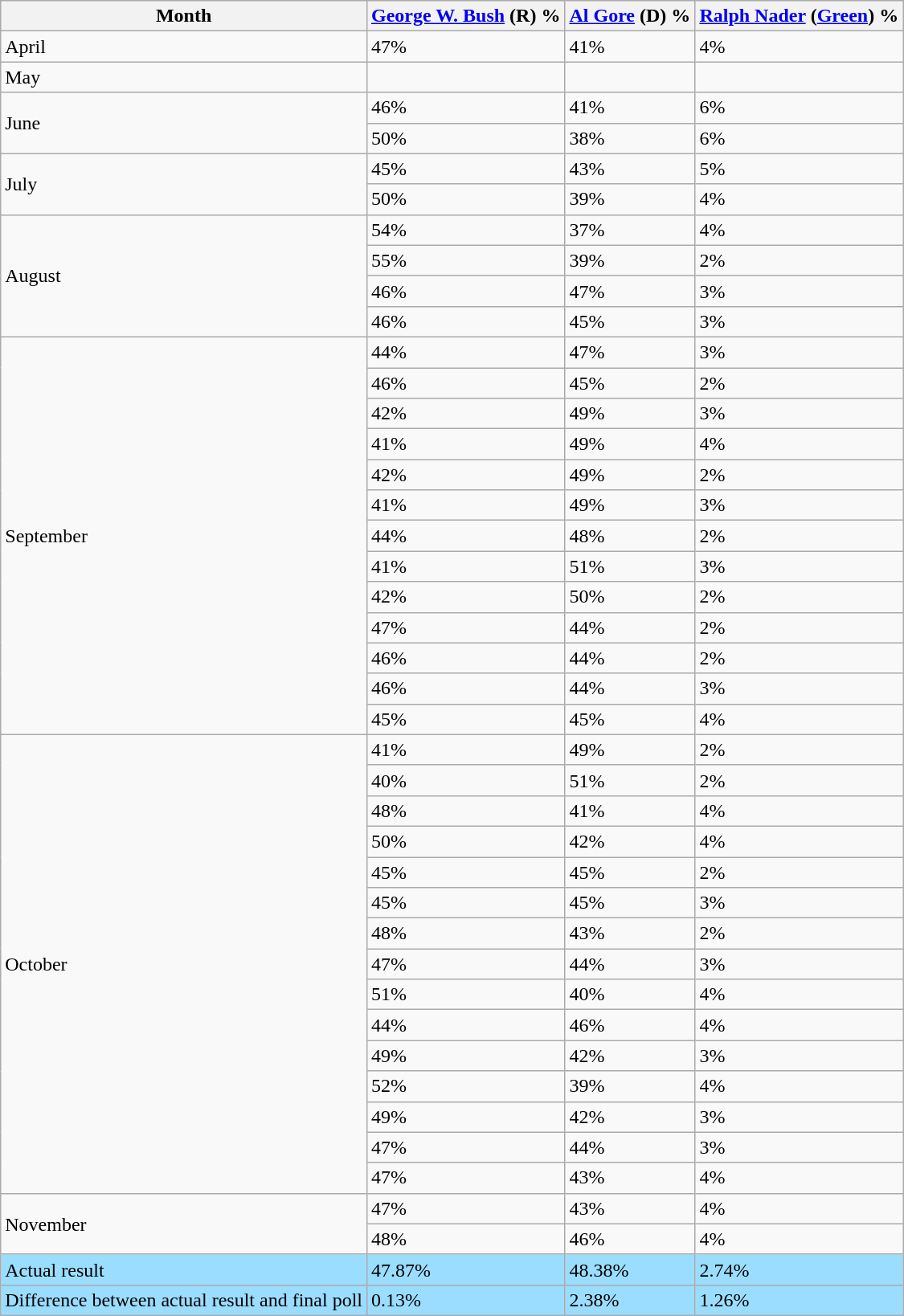<table class="wikitable">
<tr>
<th>Month</th>
<th><a href='#'>George W. Bush</a> (R) %</th>
<th><a href='#'>Al Gore</a> (D) %</th>
<th><a href='#'>Ralph Nader</a> (<a href='#'>Green</a>) %</th>
</tr>
<tr>
<td>April</td>
<td>47%</td>
<td>41%</td>
<td>4%</td>
</tr>
<tr>
<td>May</td>
<td></td>
<td></td>
<td></td>
</tr>
<tr>
<td rowspan="2">June</td>
<td>46%</td>
<td>41%</td>
<td>6%</td>
</tr>
<tr>
<td>50%</td>
<td>38%</td>
<td>6%</td>
</tr>
<tr>
<td rowspan="2">July</td>
<td>45%</td>
<td>43%</td>
<td>5%</td>
</tr>
<tr>
<td>50%</td>
<td>39%</td>
<td>4%</td>
</tr>
<tr>
<td rowspan="4">August</td>
<td>54%</td>
<td>37%</td>
<td>4%</td>
</tr>
<tr>
<td>55%</td>
<td>39%</td>
<td>2%</td>
</tr>
<tr>
<td>46%</td>
<td>47%</td>
<td>3%</td>
</tr>
<tr>
<td>46%</td>
<td>45%</td>
<td>3%</td>
</tr>
<tr>
<td rowspan="13">September</td>
<td>44%</td>
<td>47%</td>
<td>3%</td>
</tr>
<tr>
<td>46%</td>
<td>45%</td>
<td>2%</td>
</tr>
<tr>
<td>42%</td>
<td>49%</td>
<td>3%</td>
</tr>
<tr>
<td>41%</td>
<td>49%</td>
<td>4%</td>
</tr>
<tr>
<td>42%</td>
<td>49%</td>
<td>2%</td>
</tr>
<tr>
<td>41%</td>
<td>49%</td>
<td>3%</td>
</tr>
<tr>
<td>44%</td>
<td>48%</td>
<td>2%</td>
</tr>
<tr>
<td>41%</td>
<td>51%</td>
<td>3%</td>
</tr>
<tr>
<td>42%</td>
<td>50%</td>
<td>2%</td>
</tr>
<tr>
<td>47%</td>
<td>44%</td>
<td>2%</td>
</tr>
<tr>
<td>46%</td>
<td>44%</td>
<td>2%</td>
</tr>
<tr>
<td>46%</td>
<td>44%</td>
<td>3%</td>
</tr>
<tr>
<td>45%</td>
<td>45%</td>
<td>4%</td>
</tr>
<tr>
<td rowspan="15">October</td>
<td>41%</td>
<td>49%</td>
<td>2%</td>
</tr>
<tr>
<td>40%</td>
<td>51%</td>
<td>2%</td>
</tr>
<tr>
<td>48%</td>
<td>41%</td>
<td>4%</td>
</tr>
<tr>
<td>50%</td>
<td>42%</td>
<td>4%</td>
</tr>
<tr>
<td>45%</td>
<td>45%</td>
<td>2%</td>
</tr>
<tr>
<td>45%</td>
<td>45%</td>
<td>3%</td>
</tr>
<tr>
<td>48%</td>
<td>43%</td>
<td>2%</td>
</tr>
<tr>
<td>47%</td>
<td>44%</td>
<td>3%</td>
</tr>
<tr>
<td>51%</td>
<td>40%</td>
<td>4%</td>
</tr>
<tr>
<td>44%</td>
<td>46%</td>
<td>4%</td>
</tr>
<tr>
<td>49%</td>
<td>42%</td>
<td>3%</td>
</tr>
<tr>
<td>52%</td>
<td>39%</td>
<td>4%</td>
</tr>
<tr>
<td>49%</td>
<td>42%</td>
<td>3%</td>
</tr>
<tr>
<td>47%</td>
<td>44%</td>
<td>3%</td>
</tr>
<tr>
<td>47%</td>
<td>43%</td>
<td>4%</td>
</tr>
<tr>
<td rowspan="2">November</td>
<td>47%</td>
<td>43%</td>
<td>4%</td>
</tr>
<tr>
<td>48%</td>
<td>46%</td>
<td>4%</td>
</tr>
<tr style="background:#9bddff;">
<td>Actual result</td>
<td>47.87%</td>
<td>48.38%</td>
<td>2.74%</td>
</tr>
<tr style="background:#9bddff;">
<td>Difference between actual result and final poll</td>
<td>0.13%</td>
<td>2.38%</td>
<td>1.26%</td>
</tr>
</table>
